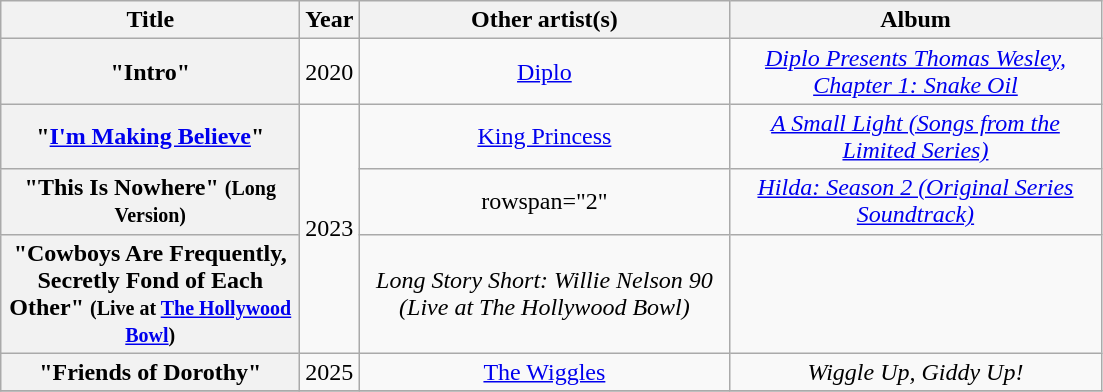<table class="wikitable plainrowheaders" style="text-align:center;">
<tr>
<th scope="col" style="width:12em;">Title</th>
<th scope="col" style="width:1em;">Year</th>
<th scope="col" style="width:15em;">Other artist(s)</th>
<th scope="col" style="width:15em;">Album</th>
</tr>
<tr>
<th scope="row">"Intro"</th>
<td>2020</td>
<td><a href='#'>Diplo</a></td>
<td><em><a href='#'>Diplo Presents Thomas Wesley, Chapter 1: Snake Oil</a></em></td>
</tr>
<tr>
<th scope="row">"<a href='#'>I'm Making Believe</a>"</th>
<td rowspan="3">2023</td>
<td><a href='#'>King Princess</a></td>
<td><em><a href='#'>A Small Light (Songs from the Limited Series)</a></em></td>
</tr>
<tr>
<th scope="row">"This Is Nowhere" <small>(Long Version)</small></th>
<td>rowspan="2" </td>
<td><em><a href='#'>Hilda: Season 2 (Original Series Soundtrack)</a></em></td>
</tr>
<tr>
<th scope="row">"Cowboys Are Frequently, Secretly Fond of Each Other" <small>(Live at <a href='#'>The Hollywood Bowl</a>)</small></th>
<td><em>Long Story Short: Willie Nelson 90 (Live at The Hollywood Bowl)</em></td>
</tr>
<tr>
<th scope="row">"Friends of Dorothy"</th>
<td>2025</td>
<td><a href='#'>The Wiggles</a></td>
<td><em>Wiggle Up, Giddy Up!</em></td>
</tr>
<tr>
</tr>
</table>
